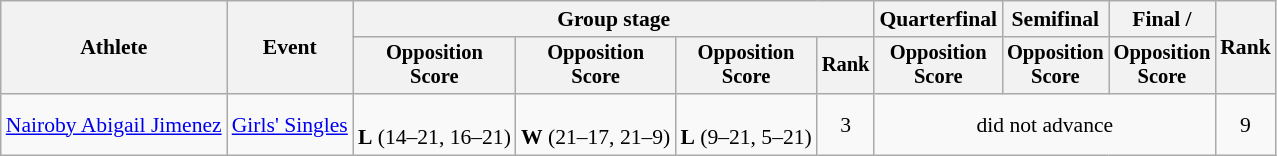<table class="wikitable" style="font-size:90%">
<tr>
<th rowspan=2>Athlete</th>
<th rowspan=2>Event</th>
<th colspan=4>Group stage</th>
<th>Quarterfinal</th>
<th>Semifinal</th>
<th>Final / </th>
<th rowspan=2>Rank</th>
</tr>
<tr style="font-size:95%">
<th>Opposition<br>Score</th>
<th>Opposition<br>Score</th>
<th>Opposition<br>Score</th>
<th>Rank</th>
<th>Opposition<br>Score</th>
<th>Opposition<br>Score</th>
<th>Opposition<br>Score</th>
</tr>
<tr align=center>
<td align=left><a href='#'>Nairoby Abigail Jimenez</a></td>
<td align=left><a href='#'>Girls' Singles</a></td>
<td><br><strong>L</strong> (14–21, 16–21)</td>
<td><br><strong>W</strong> (21–17, 21–9)</td>
<td><br><strong>L</strong> (9–21, 5–21)</td>
<td>3</td>
<td colspan=3>did not advance</td>
<td>9</td>
</tr>
</table>
